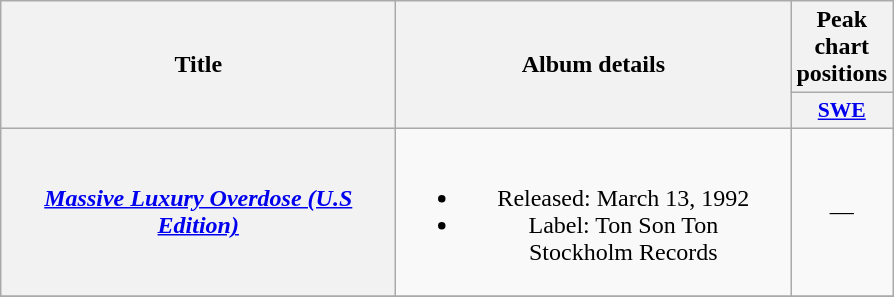<table class="wikitable plainrowheaders" style="text-align:center;">
<tr>
<th scope="col" rowspan="2" style="width:16em;">Title</th>
<th scope="col" rowspan="2" style="width:16em;">Album details</th>
<th scope="col" colspan="1">Peak chart positions</th>
</tr>
<tr>
<th style="width:2em;font-size:90%;"><a href='#'>SWE</a><br></th>
</tr>
<tr>
<th scope="row"><em><a href='#'>Massive Luxury Overdose (U.S Edition)</a></em></th>
<td><br><ul><li>Released: March 13, 1992</li><li>Label: Ton Son Ton<br>Stockholm Records</li></ul></td>
<td>—</td>
</tr>
<tr>
</tr>
</table>
